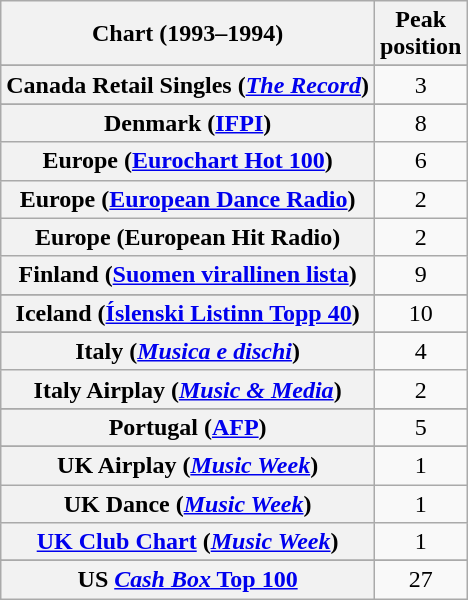<table class="wikitable sortable plainrowheaders" style="text-align:center">
<tr>
<th>Chart (1993–1994)</th>
<th>Peak<br>position</th>
</tr>
<tr>
</tr>
<tr>
</tr>
<tr>
</tr>
<tr>
<th scope="row">Canada Retail Singles (<em><a href='#'>The Record</a></em>)</th>
<td>3</td>
</tr>
<tr>
</tr>
<tr>
</tr>
<tr>
<th scope="row">Denmark (<a href='#'>IFPI</a>)</th>
<td>8</td>
</tr>
<tr>
<th scope="row">Europe (<a href='#'>Eurochart Hot 100</a>)</th>
<td>6</td>
</tr>
<tr>
<th scope="row">Europe (<a href='#'>European Dance Radio</a>)</th>
<td>2</td>
</tr>
<tr>
<th scope="row">Europe (European Hit Radio)</th>
<td>2</td>
</tr>
<tr>
<th scope="row">Finland (<a href='#'>Suomen virallinen lista</a>)</th>
<td>9</td>
</tr>
<tr>
</tr>
<tr>
</tr>
<tr>
<th scope="row">Iceland (<a href='#'>Íslenski Listinn Topp 40</a>)</th>
<td>10</td>
</tr>
<tr>
</tr>
<tr>
<th scope="row">Italy (<em><a href='#'>Musica e dischi</a></em>)</th>
<td>4</td>
</tr>
<tr>
<th scope="row">Italy Airplay (<em><a href='#'>Music & Media</a></em>)</th>
<td>2</td>
</tr>
<tr>
</tr>
<tr>
</tr>
<tr>
</tr>
<tr>
<th scope="row">Portugal (<a href='#'>AFP</a>)</th>
<td>5</td>
</tr>
<tr>
</tr>
<tr>
</tr>
<tr>
</tr>
<tr>
<th scope="row">UK Airplay (<em><a href='#'>Music Week</a></em>)</th>
<td>1</td>
</tr>
<tr>
<th scope="row">UK Dance (<em><a href='#'>Music Week</a></em>)</th>
<td>1</td>
</tr>
<tr>
<th scope="row"><a href='#'>UK Club Chart</a> (<em><a href='#'>Music Week</a></em>)</th>
<td>1</td>
</tr>
<tr>
</tr>
<tr>
</tr>
<tr>
</tr>
<tr>
</tr>
<tr>
</tr>
<tr>
<th scope="row">US <a href='#'><em>Cash Box</em> Top 100</a></th>
<td>27</td>
</tr>
</table>
